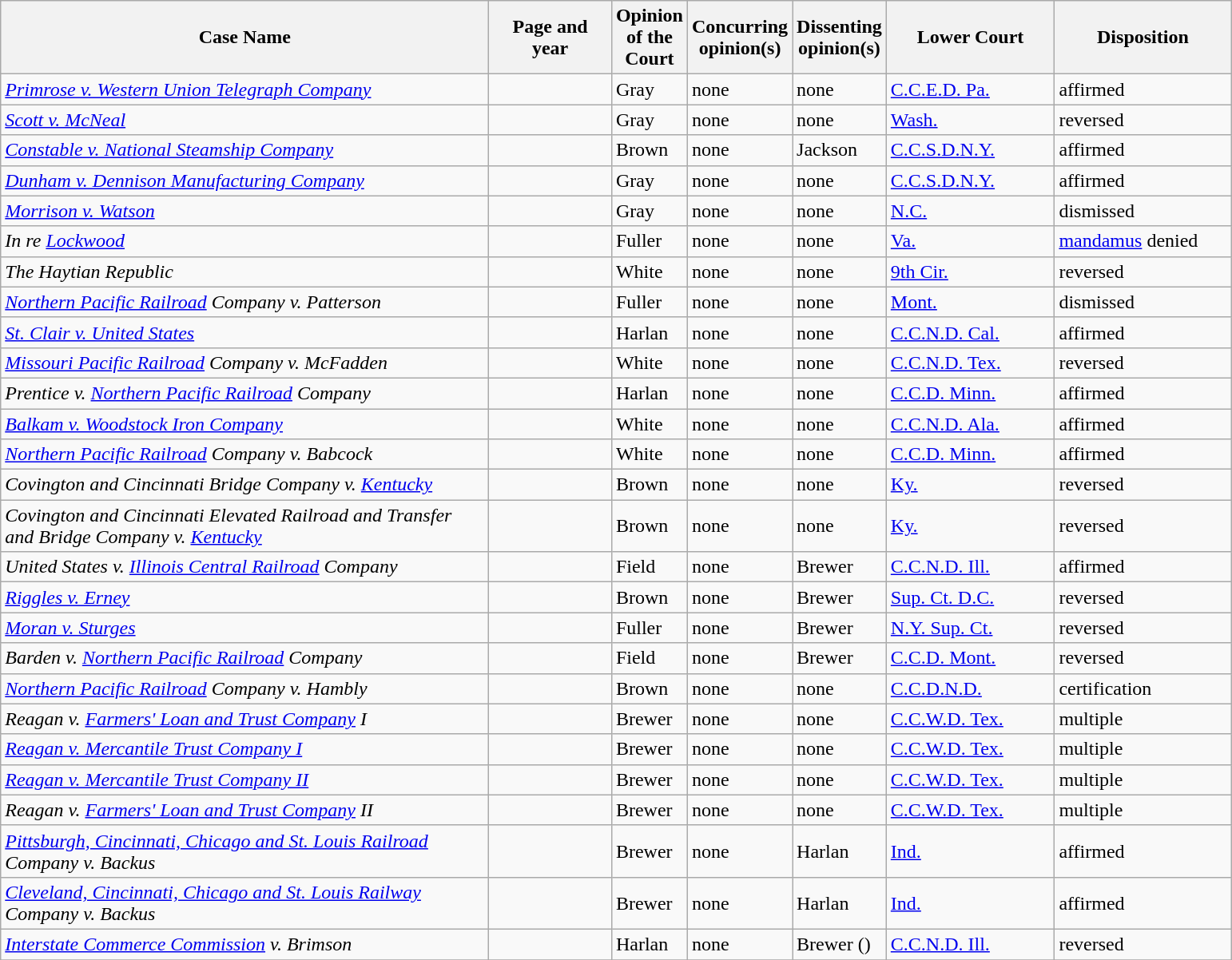<table class="wikitable sortable">
<tr>
<th scope="col" style="width: 400px;">Case Name</th>
<th scope="col" style="width: 95px;">Page and year</th>
<th scope="col" style="width: 10px;">Opinion of the Court</th>
<th scope="col" style="width: 10px;">Concurring opinion(s)</th>
<th scope="col" style="width: 10px;">Dissenting opinion(s)</th>
<th scope="col" style="width: 133px;">Lower Court</th>
<th scope="col" style="width: 140px;">Disposition</th>
</tr>
<tr>
<td><em><a href='#'>Primrose v. Western Union Telegraph Company</a></em></td>
<td align="right"></td>
<td>Gray</td>
<td>none</td>
<td>none</td>
<td><a href='#'>C.C.E.D. Pa.</a></td>
<td>affirmed</td>
</tr>
<tr>
<td><em><a href='#'>Scott v. McNeal</a></em></td>
<td align="right"></td>
<td>Gray</td>
<td>none</td>
<td>none</td>
<td><a href='#'>Wash.</a></td>
<td>reversed</td>
</tr>
<tr>
<td><em><a href='#'>Constable v. National Steamship Company</a></em></td>
<td align="right"></td>
<td>Brown</td>
<td>none</td>
<td>Jackson</td>
<td><a href='#'>C.C.S.D.N.Y.</a></td>
<td>affirmed</td>
</tr>
<tr>
<td><em><a href='#'>Dunham v. Dennison Manufacturing Company</a></em></td>
<td align="right"></td>
<td>Gray</td>
<td>none</td>
<td>none</td>
<td><a href='#'>C.C.S.D.N.Y.</a></td>
<td>affirmed</td>
</tr>
<tr>
<td><em><a href='#'>Morrison v. Watson</a></em></td>
<td align="right"></td>
<td>Gray</td>
<td>none</td>
<td>none</td>
<td><a href='#'>N.C.</a></td>
<td>dismissed</td>
</tr>
<tr>
<td><em>In re <a href='#'>Lockwood</a></em></td>
<td align="right"></td>
<td>Fuller</td>
<td>none</td>
<td>none</td>
<td><a href='#'>Va.</a></td>
<td><a href='#'>mandamus</a> denied</td>
</tr>
<tr>
<td><em>The Haytian Republic</em></td>
<td align="right"></td>
<td>White</td>
<td>none</td>
<td>none</td>
<td><a href='#'>9th Cir.</a></td>
<td>reversed</td>
</tr>
<tr>
<td><em><a href='#'>Northern Pacific Railroad</a> Company v. Patterson</em></td>
<td align="right"></td>
<td>Fuller</td>
<td>none</td>
<td>none</td>
<td><a href='#'>Mont.</a></td>
<td>dismissed</td>
</tr>
<tr>
<td><em><a href='#'>St. Clair v. United States</a></em></td>
<td align="right"></td>
<td>Harlan</td>
<td>none</td>
<td>none</td>
<td><a href='#'>C.C.N.D. Cal.</a></td>
<td>affirmed</td>
</tr>
<tr>
<td><em><a href='#'>Missouri Pacific Railroad</a> Company v. McFadden</em></td>
<td align="right"></td>
<td>White</td>
<td>none</td>
<td>none</td>
<td><a href='#'>C.C.N.D. Tex.</a></td>
<td>reversed</td>
</tr>
<tr>
<td><em>Prentice v. <a href='#'>Northern Pacific Railroad</a> Company</em></td>
<td align="right"></td>
<td>Harlan</td>
<td>none</td>
<td>none</td>
<td><a href='#'>C.C.D. Minn.</a></td>
<td>affirmed</td>
</tr>
<tr>
<td><em><a href='#'>Balkam v. Woodstock Iron Company</a></em></td>
<td align="right"></td>
<td>White</td>
<td>none</td>
<td>none</td>
<td><a href='#'>C.C.N.D. Ala.</a></td>
<td>affirmed</td>
</tr>
<tr>
<td><em><a href='#'>Northern Pacific Railroad</a> Company v. Babcock</em></td>
<td align="right"></td>
<td>White</td>
<td>none</td>
<td>none</td>
<td><a href='#'>C.C.D. Minn.</a></td>
<td>affirmed</td>
</tr>
<tr>
<td><em>Covington and Cincinnati Bridge Company v. <a href='#'>Kentucky</a></em></td>
<td align="right"></td>
<td>Brown</td>
<td>none</td>
<td>none</td>
<td><a href='#'>Ky.</a></td>
<td>reversed</td>
</tr>
<tr>
<td><em>Covington and Cincinnati Elevated Railroad and Transfer and Bridge Company v. <a href='#'>Kentucky</a></em></td>
<td align="right"></td>
<td>Brown</td>
<td>none</td>
<td>none</td>
<td><a href='#'>Ky.</a></td>
<td>reversed</td>
</tr>
<tr>
<td><em>United States v. <a href='#'>Illinois Central Railroad</a> Company</em></td>
<td align="right"></td>
<td>Field</td>
<td>none</td>
<td>Brewer</td>
<td><a href='#'>C.C.N.D. Ill.</a></td>
<td>affirmed</td>
</tr>
<tr>
<td><em><a href='#'>Riggles v. Erney</a></em></td>
<td align="right"></td>
<td>Brown</td>
<td>none</td>
<td>Brewer</td>
<td><a href='#'>Sup. Ct. D.C.</a></td>
<td>reversed</td>
</tr>
<tr>
<td><em><a href='#'>Moran v. Sturges</a></em></td>
<td align="right"></td>
<td>Fuller</td>
<td>none</td>
<td>Brewer</td>
<td><a href='#'>N.Y. Sup. Ct.</a></td>
<td>reversed</td>
</tr>
<tr>
<td><em>Barden v. <a href='#'>Northern Pacific Railroad</a> Company</em></td>
<td align="right"></td>
<td>Field</td>
<td>none</td>
<td>Brewer</td>
<td><a href='#'>C.C.D. Mont.</a></td>
<td>reversed</td>
</tr>
<tr>
<td><em><a href='#'>Northern Pacific Railroad</a> Company v. Hambly</em></td>
<td align="right"></td>
<td>Brown</td>
<td>none</td>
<td>none</td>
<td><a href='#'>C.C.D.N.D.</a></td>
<td>certification</td>
</tr>
<tr>
<td><em>Reagan v. <a href='#'>Farmers' Loan and Trust Company</a> I</em></td>
<td align="right"></td>
<td>Brewer</td>
<td>none</td>
<td>none</td>
<td><a href='#'>C.C.W.D. Tex.</a></td>
<td>multiple</td>
</tr>
<tr>
<td><em><a href='#'>Reagan v. Mercantile Trust Company I</a></em></td>
<td align="right"></td>
<td>Brewer</td>
<td>none</td>
<td>none</td>
<td><a href='#'>C.C.W.D. Tex.</a></td>
<td>multiple</td>
</tr>
<tr>
<td><em><a href='#'>Reagan v. Mercantile Trust Company II</a></em></td>
<td align="right"></td>
<td>Brewer</td>
<td>none</td>
<td>none</td>
<td><a href='#'>C.C.W.D. Tex.</a></td>
<td>multiple</td>
</tr>
<tr>
<td><em>Reagan v. <a href='#'>Farmers' Loan and Trust Company</a> II</em></td>
<td align="right"></td>
<td>Brewer</td>
<td>none</td>
<td>none</td>
<td><a href='#'>C.C.W.D. Tex.</a></td>
<td>multiple</td>
</tr>
<tr>
<td><em><a href='#'>Pittsburgh, Cincinnati, Chicago and St. Louis Railroad</a> Company v. Backus</em></td>
<td align="right"></td>
<td>Brewer</td>
<td>none</td>
<td>Harlan</td>
<td><a href='#'>Ind.</a></td>
<td>affirmed</td>
</tr>
<tr>
<td><em><a href='#'>Cleveland, Cincinnati, Chicago and St. Louis Railway</a> Company v. Backus</em></td>
<td align="right"></td>
<td>Brewer</td>
<td>none</td>
<td>Harlan</td>
<td><a href='#'>Ind.</a></td>
<td>affirmed</td>
</tr>
<tr>
<td><em><a href='#'>Interstate Commerce Commission</a> v. Brimson</em></td>
<td align="right"></td>
<td>Harlan</td>
<td>none</td>
<td>Brewer ()</td>
<td><a href='#'>C.C.N.D. Ill.</a></td>
<td>reversed</td>
</tr>
<tr>
</tr>
</table>
